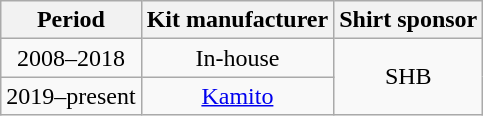<table class="wikitable" style="text-align: center">
<tr>
<th>Period</th>
<th>Kit manufacturer</th>
<th>Shirt sponsor</th>
</tr>
<tr>
<td>2008–2018</td>
<td>In-house</td>
<td rowspan=2>SHB</td>
</tr>
<tr>
<td>2019–present</td>
<td> <a href='#'>Kamito</a></td>
</tr>
</table>
